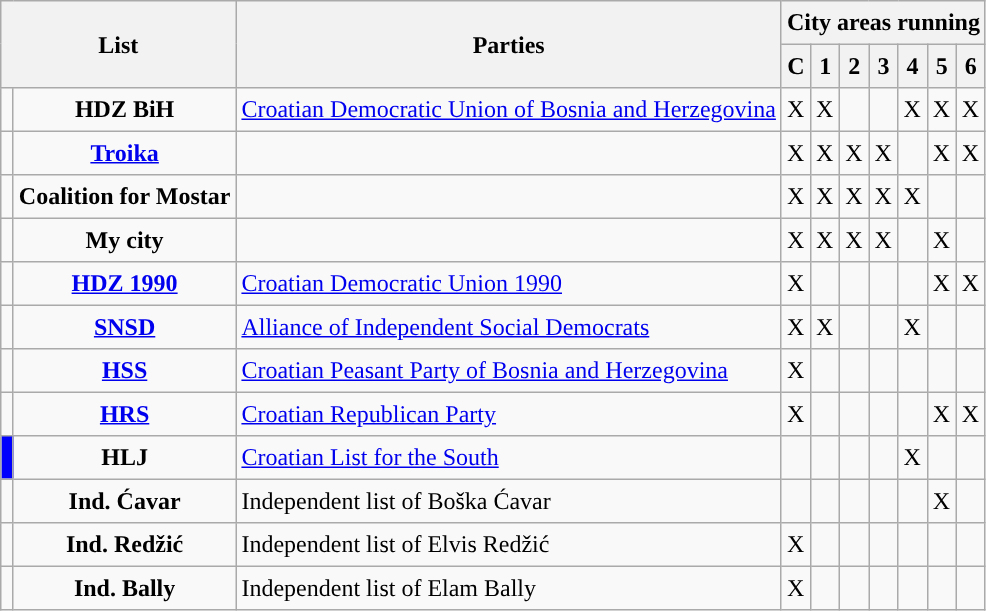<table class="wikitable" style="line-height:1.35em; text-align:left;">
<tr>
<th colspan="2" rowspan="2">List</th>
<th rowspan="2">Parties</th>
<th colspan="7">City areas running</th>
</tr>
<tr>
<th>C</th>
<th>1</th>
<th>2</th>
<th>3</th>
<th>4</th>
<th>5</th>
<th>6</th>
</tr>
<tr>
<td></td>
<td align="center"><strong>HDZ BiH</strong></td>
<td><a href='#'>Croatian Democratic Union of Bosnia and Herzegovina</a></td>
<td>X</td>
<td>X</td>
<td></td>
<td></td>
<td>X</td>
<td>X</td>
<td>X</td>
</tr>
<tr>
<td width="1"></td>
<td align="center"><a href='#'><strong>Troika</strong></a></td>
<td></td>
<td>X</td>
<td>X</td>
<td>X</td>
<td>X</td>
<td></td>
<td>X</td>
<td>X</td>
</tr>
<tr>
<td></td>
<td align="center"><strong>Coalition for Mostar</strong></td>
<td></td>
<td>X</td>
<td>X</td>
<td>X</td>
<td>X</td>
<td>X</td>
<td></td>
<td></td>
</tr>
<tr>
<td></td>
<td align="center"><strong>My city</strong></td>
<td></td>
<td>X</td>
<td>X</td>
<td>X</td>
<td>X</td>
<td></td>
<td>X</td>
<td></td>
</tr>
<tr>
<td></td>
<td align="center"><a href='#'><strong>HDZ 1990</strong></a></td>
<td><a href='#'>Croatian Democratic Union 1990</a></td>
<td>X</td>
<td></td>
<td></td>
<td></td>
<td></td>
<td>X</td>
<td>X</td>
</tr>
<tr>
<td></td>
<td align="center"><a href='#'><strong>SNSD</strong></a></td>
<td><a href='#'>Alliance of Independent Social Democrats</a></td>
<td>X</td>
<td>X</td>
<td></td>
<td></td>
<td>X</td>
<td></td>
<td></td>
</tr>
<tr>
<td width="1"></td>
<td align="center"><a href='#'><strong>HSS</strong></a></td>
<td><a href='#'>Croatian Peasant Party of Bosnia and Herzegovina</a></td>
<td>X</td>
<td></td>
<td></td>
<td></td>
<td></td>
<td></td>
<td></td>
</tr>
<tr>
<td width="1"></td>
<td align="center"><a href='#'><strong>HRS</strong></a></td>
<td><a href='#'>Croatian Republican Party</a></td>
<td>X</td>
<td></td>
<td></td>
<td></td>
<td></td>
<td>X</td>
<td>X</td>
</tr>
<tr>
<td width="1" bgcolor="blue"></td>
<td align="center"><strong>HLJ</strong></td>
<td><a href='#'>Croatian List for the South</a></td>
<td></td>
<td></td>
<td></td>
<td></td>
<td>X</td>
<td></td>
<td></td>
</tr>
<tr>
<td width="1"></td>
<td align="center"><strong>Ind. Ćavar</strong></td>
<td>Independent list of Boška Ćavar</td>
<td></td>
<td></td>
<td></td>
<td></td>
<td></td>
<td>X</td>
<td></td>
</tr>
<tr>
<td width="1"></td>
<td align="center"><strong>Ind. Redžić</strong></td>
<td>Independent list of Elvis Redžić</td>
<td>X</td>
<td></td>
<td></td>
<td></td>
<td></td>
<td></td>
<td></td>
</tr>
<tr>
<td width="1"></td>
<td align="center"><strong>Ind. Bally</strong></td>
<td>Independent list of Elam Bally</td>
<td>X</td>
<td></td>
<td></td>
<td></td>
<td></td>
<td></td>
<td></td>
</tr>
</table>
